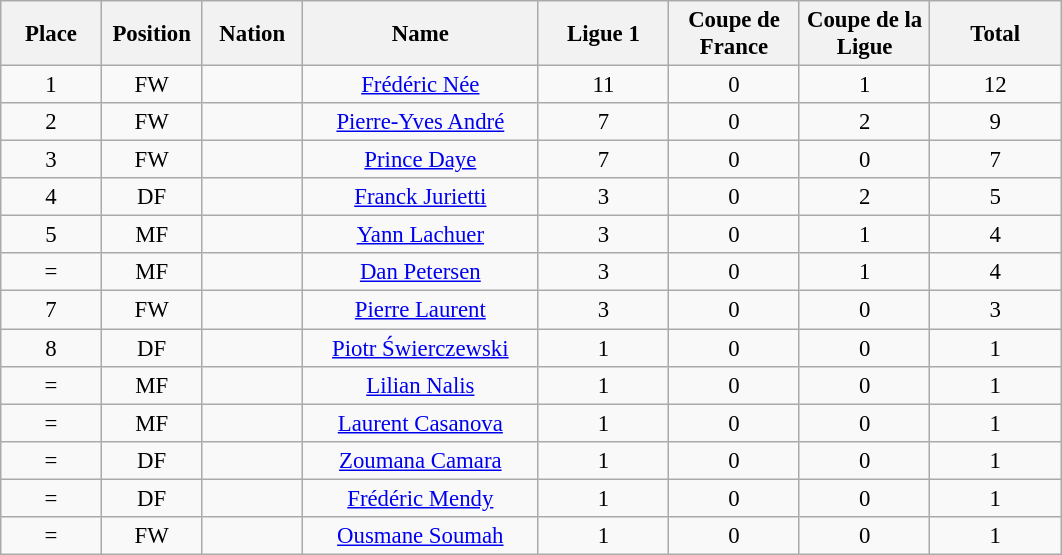<table class="wikitable" style="font-size: 95%; text-align: center;">
<tr>
<th width=60>Place</th>
<th width=60>Position</th>
<th width=60>Nation</th>
<th width=150>Name</th>
<th width=80>Ligue 1</th>
<th width=80>Coupe de France</th>
<th width=80>Coupe de la Ligue</th>
<th width=80><strong>Total</strong></th>
</tr>
<tr>
<td>1</td>
<td>FW</td>
<td></td>
<td><a href='#'>Frédéric Née</a></td>
<td>11</td>
<td>0</td>
<td>1</td>
<td>12</td>
</tr>
<tr>
<td>2</td>
<td>FW</td>
<td></td>
<td><a href='#'>Pierre-Yves André</a></td>
<td>7</td>
<td>0</td>
<td>2</td>
<td>9</td>
</tr>
<tr>
<td>3</td>
<td>FW</td>
<td></td>
<td><a href='#'>Prince Daye</a></td>
<td>7</td>
<td>0</td>
<td>0</td>
<td>7</td>
</tr>
<tr>
<td>4</td>
<td>DF</td>
<td></td>
<td><a href='#'>Franck Jurietti</a></td>
<td>3</td>
<td>0</td>
<td>2</td>
<td>5</td>
</tr>
<tr>
<td>5</td>
<td>MF</td>
<td></td>
<td><a href='#'>Yann Lachuer</a></td>
<td>3</td>
<td>0</td>
<td>1</td>
<td>4</td>
</tr>
<tr>
<td>=</td>
<td>MF</td>
<td></td>
<td><a href='#'>Dan Petersen</a></td>
<td>3</td>
<td>0</td>
<td>1</td>
<td>4</td>
</tr>
<tr>
<td>7</td>
<td>FW</td>
<td></td>
<td><a href='#'>Pierre Laurent</a></td>
<td>3</td>
<td>0</td>
<td>0</td>
<td>3</td>
</tr>
<tr>
<td>8</td>
<td>DF</td>
<td></td>
<td><a href='#'>Piotr Świerczewski</a></td>
<td>1</td>
<td>0</td>
<td>0</td>
<td>1</td>
</tr>
<tr>
<td>=</td>
<td>MF</td>
<td></td>
<td><a href='#'>Lilian Nalis</a></td>
<td>1</td>
<td>0</td>
<td>0</td>
<td>1</td>
</tr>
<tr>
<td>=</td>
<td>MF</td>
<td></td>
<td><a href='#'>Laurent Casanova</a></td>
<td>1</td>
<td>0</td>
<td>0</td>
<td>1</td>
</tr>
<tr>
<td>=</td>
<td>DF</td>
<td></td>
<td><a href='#'>Zoumana Camara</a></td>
<td>1</td>
<td>0</td>
<td>0</td>
<td>1</td>
</tr>
<tr>
<td>=</td>
<td>DF</td>
<td></td>
<td><a href='#'>Frédéric Mendy</a></td>
<td>1</td>
<td>0</td>
<td>0</td>
<td>1</td>
</tr>
<tr>
<td>=</td>
<td>FW</td>
<td></td>
<td><a href='#'>Ousmane Soumah</a></td>
<td>1</td>
<td>0</td>
<td>0</td>
<td>1</td>
</tr>
</table>
